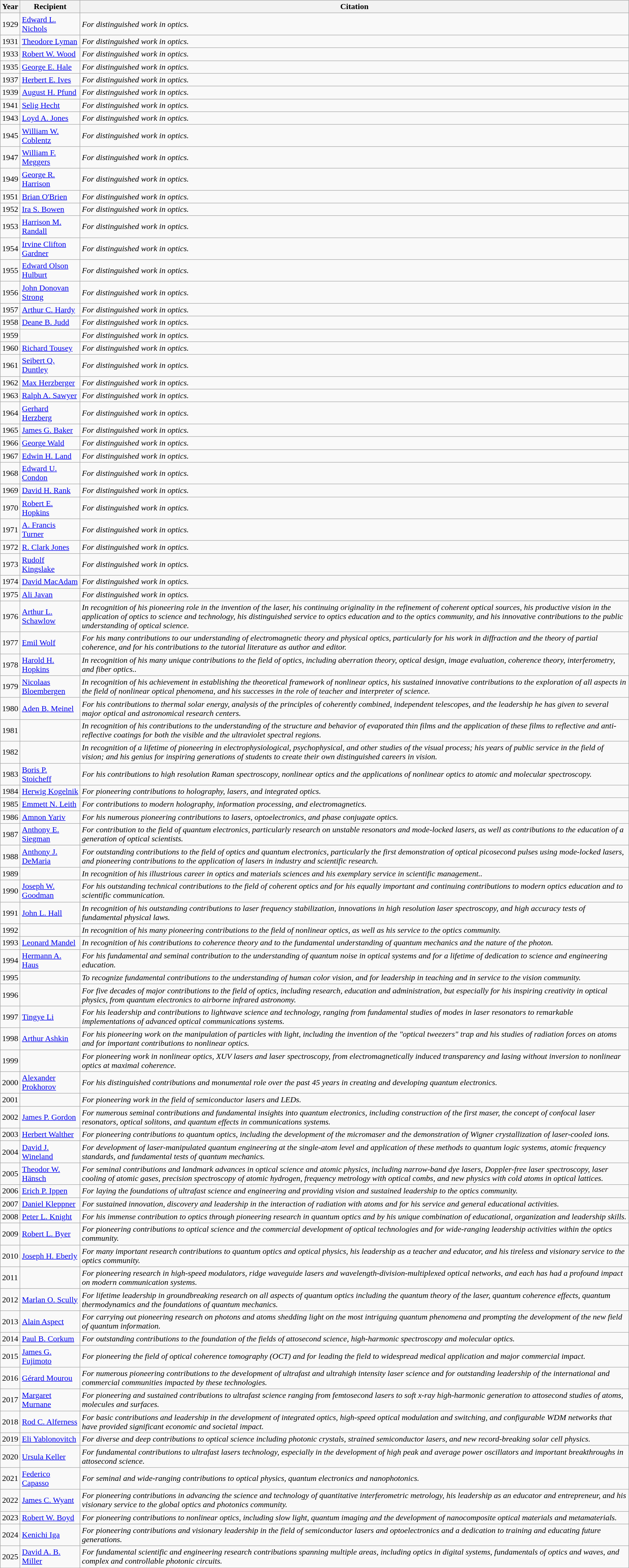<table class="wikitable">
<tr>
<th>Year</th>
<th>Recipient</th>
<th>Citation</th>
</tr>
<tr>
<td>1929</td>
<td><a href='#'>Edward L. Nichols</a></td>
<td><em>For distinguished work in optics.</em></td>
</tr>
<tr>
<td>1931</td>
<td><a href='#'>Theodore Lyman</a></td>
<td><em>For distinguished work in optics.</em></td>
</tr>
<tr>
<td>1933</td>
<td><a href='#'>Robert W. Wood</a></td>
<td><em>For distinguished work in optics.</em></td>
</tr>
<tr>
<td>1935</td>
<td><a href='#'>George E. Hale</a></td>
<td><em>For distinguished work in optics.</em></td>
</tr>
<tr>
<td>1937</td>
<td><a href='#'>Herbert E. Ives</a></td>
<td><em>For distinguished work in optics.</em></td>
</tr>
<tr>
<td>1939</td>
<td><a href='#'>August H. Pfund</a></td>
<td><em>For distinguished work in optics.</em></td>
</tr>
<tr>
<td>1941</td>
<td><a href='#'>Selig Hecht</a></td>
<td><em>For distinguished work in optics.</em></td>
</tr>
<tr>
<td>1943</td>
<td><a href='#'>Loyd A. Jones</a></td>
<td><em>For distinguished work in optics.</em></td>
</tr>
<tr>
<td>1945</td>
<td><a href='#'>William W. Coblentz</a></td>
<td><em>For distinguished work in optics.</em></td>
</tr>
<tr>
<td>1947</td>
<td><a href='#'>William F. Meggers</a></td>
<td><em>For distinguished work in optics.</em></td>
</tr>
<tr>
<td>1949</td>
<td><a href='#'>George R. Harrison</a></td>
<td><em>For distinguished work in optics.</em></td>
</tr>
<tr>
<td>1951</td>
<td><a href='#'>Brian O'Brien</a></td>
<td><em>For distinguished work in optics.</em></td>
</tr>
<tr>
<td>1952</td>
<td><a href='#'>Ira S. Bowen</a></td>
<td><em>For distinguished work in optics.</em></td>
</tr>
<tr>
<td>1953</td>
<td><a href='#'>Harrison M. Randall</a></td>
<td><em>For distinguished work in optics.</em></td>
</tr>
<tr>
<td>1954</td>
<td><a href='#'>Irvine Clifton Gardner</a></td>
<td><em>For distinguished work in optics.</em></td>
</tr>
<tr>
<td>1955</td>
<td><a href='#'>Edward Olson Hulburt</a></td>
<td><em>For distinguished work in optics.</em></td>
</tr>
<tr>
<td>1956</td>
<td><a href='#'>John Donovan Strong</a></td>
<td><em>For distinguished work in optics.</em></td>
</tr>
<tr>
<td>1957</td>
<td><a href='#'>Arthur C. Hardy</a></td>
<td><em>For distinguished work in optics.</em></td>
</tr>
<tr>
<td>1958</td>
<td><a href='#'>Deane B. Judd</a></td>
<td><em>For distinguished work in optics.</em></td>
</tr>
<tr>
<td>1959</td>
<td></td>
<td><em>For distinguished work in optics.</em></td>
</tr>
<tr>
<td>1960</td>
<td><a href='#'>Richard Tousey</a></td>
<td><em>For distinguished work in optics.</em></td>
</tr>
<tr>
<td>1961</td>
<td><a href='#'>Seibert Q. Duntley</a></td>
<td><em>For distinguished work in optics.</em></td>
</tr>
<tr>
<td>1962</td>
<td><a href='#'>Max Herzberger</a></td>
<td><em>For distinguished work in optics.</em></td>
</tr>
<tr>
<td>1963</td>
<td><a href='#'>Ralph A. Sawyer</a></td>
<td><em>For distinguished work in optics.</em></td>
</tr>
<tr>
<td>1964</td>
<td><a href='#'>Gerhard Herzberg</a> </td>
<td><em>For distinguished work in optics.</em></td>
</tr>
<tr>
<td>1965</td>
<td><a href='#'>James G. Baker</a></td>
<td><em>For distinguished work in optics.</em></td>
</tr>
<tr>
<td>1966</td>
<td><a href='#'>George Wald</a></td>
<td><em>For distinguished work in optics.</em></td>
</tr>
<tr>
<td>1967</td>
<td><a href='#'>Edwin H. Land</a>  </td>
<td><em>For distinguished work in optics.</em></td>
</tr>
<tr>
<td>1968</td>
<td><a href='#'>Edward U. Condon</a></td>
<td><em>For distinguished work in optics.</em></td>
</tr>
<tr>
<td>1969</td>
<td><a href='#'>David H. Rank</a></td>
<td><em>For distinguished work in optics.</em></td>
</tr>
<tr>
<td>1970</td>
<td><a href='#'>Robert E. Hopkins</a></td>
<td><em>For distinguished work in optics.</em></td>
</tr>
<tr>
<td>1971</td>
<td><a href='#'>A. Francis Turner</a></td>
<td><em>For distinguished work in optics.</em></td>
</tr>
<tr>
<td>1972</td>
<td><a href='#'>R. Clark Jones</a></td>
<td><em>For distinguished work in optics.</em></td>
</tr>
<tr>
<td>1973</td>
<td><a href='#'>Rudolf Kingslake</a></td>
<td><em>For distinguished work in optics.</em></td>
</tr>
<tr>
<td>1974</td>
<td><a href='#'>David MacAdam</a></td>
<td><em>For distinguished work in optics.</em></td>
</tr>
<tr>
<td>1975</td>
<td><a href='#'>Ali Javan</a></td>
<td><em>For distinguished work in optics.</em></td>
</tr>
<tr>
<td>1976</td>
<td><a href='#'>Arthur L. Schawlow</a> </td>
<td><em>In recognition of his pioneering role in the invention of the laser, his continuing originality in the refinement of coherent optical sources, his productive vision in the application of optics to science and technology, his distinguished service to optics education and to the optics community, and his innovative contributions to the public understanding of optical science.</em></td>
</tr>
<tr>
<td>1977</td>
<td><a href='#'>Emil Wolf</a></td>
<td><em>For his many contributions to our understanding of electromagnetic theory and physical optics, particularly for his work in diffraction and the theory of partial coherence, and for his contributions to the tutorial literature as author and editor.</em></td>
</tr>
<tr>
<td>1978</td>
<td><a href='#'>Harold H. Hopkins</a></td>
<td><em>In recognition of his many unique contributions to the field of optics, including aberration theory, optical design, image evaluation, coherence theory, interferometry, and fiber optics..</em></td>
</tr>
<tr>
<td>1979</td>
<td><a href='#'>Nicolaas Bloembergen</a>  </td>
<td><em>In recognition of his achievement in establishing the theoretical framework of nonlinear optics, his sustained innovative contributions to the exploration of all aspects in the field of nonlinear optical phenomena, and his successes in the role of teacher and interpreter of science.</em></td>
</tr>
<tr>
<td>1980</td>
<td><a href='#'>Aden B. Meinel</a></td>
<td><em>For his contributions to thermal solar energy, analysis of the principles of coherently combined, independent telescopes, and the leadership he has given to several major optical and astronomical research centers.</em></td>
</tr>
<tr>
<td>1981</td>
<td></td>
<td><em>In recognition of his contributions to the understanding of the structure and behavior of evaporated thin films and the application of these films to reflective and anti-reflective coatings for both the visible and the ultraviolet spectral regions.</em></td>
</tr>
<tr>
<td>1982</td>
<td></td>
<td><em>In recognition of a lifetime of pioneering in electrophysiological, psychophysical, and other studies of the visual process; his years of public service in the field of vision; and his genius for inspiring generations of students to create their own distinguished careers in vision.</em></td>
</tr>
<tr>
<td>1983</td>
<td><a href='#'>Boris P. Stoicheff</a></td>
<td><em>For his contributions to high resolution Raman spectroscopy, nonlinear optics and the applications of nonlinear optics to atomic and molecular spectroscopy.</em></td>
</tr>
<tr>
<td>1984</td>
<td><a href='#'>Herwig Kogelnik</a>  </td>
<td><em>For pioneering contributions to holography, lasers, and integrated optics.</em></td>
</tr>
<tr>
<td>1985</td>
<td><a href='#'>Emmett N. Leith</a> </td>
<td><em>For contributions to modern holography, information processing, and electromagnetics.</em></td>
</tr>
<tr>
<td>1986</td>
<td><a href='#'>Amnon Yariv</a> </td>
<td><em>For his numerous pioneering contributions to lasers, optoelectronics, and phase conjugate optics.</em></td>
</tr>
<tr>
<td>1987</td>
<td><a href='#'>Anthony E. Siegman</a></td>
<td><em>For contribution to the field of quantum electronics, particularly research on unstable resonators and mode-locked lasers, as well as contributions to the education of a generation of optical scientists.</em></td>
</tr>
<tr>
<td>1988</td>
<td><a href='#'>Anthony J. DeMaria</a></td>
<td><em>For outstanding contributions to the field of optics and quantum electronics, particularly the first demonstration of optical picosecond pulses using mode-locked lasers, and pioneering contributions to the application of lasers in industry and scientific research.</em></td>
</tr>
<tr>
<td>1989</td>
<td></td>
<td><em>In recognition of his illustrious career in optics and materials sciences and his exemplary service in scientific management..</em></td>
</tr>
<tr>
<td>1990</td>
<td><a href='#'>Joseph W. Goodman</a></td>
<td><em>For his outstanding technical contributions to the field of coherent optics and for his equally important and continuing contributions to modern optics education and to scientific communication.</em></td>
</tr>
<tr>
<td>1991</td>
<td><a href='#'>John L. Hall</a> </td>
<td><em>In recognition of his outstanding contributions to laser frequency stabilization, innovations in high resolution laser spectroscopy, and high accuracy tests of fundamental physical laws.</em></td>
</tr>
<tr>
<td>1992</td>
<td></td>
<td><em>In recognition of his many pioneering contributions to the field of nonlinear optics, as well as his service to the optics community.</em></td>
</tr>
<tr>
<td>1993</td>
<td><a href='#'>Leonard Mandel</a></td>
<td><em>In recognition of his contributions to coherence theory and to the fundamental understanding of quantum mechanics and the nature of the photon.</em></td>
</tr>
<tr>
<td>1994</td>
<td><a href='#'>Hermann A. Haus</a> </td>
<td><em>For his fundamental and seminal contribution to the understanding of quantum noise in optical systems and for a lifetime of dedication to science and engineering education.</em></td>
</tr>
<tr>
<td>1995</td>
<td></td>
<td><em>To recognize fundamental contributions to the understanding of human color vision, and for leadership in teaching and in service to the vision community.</em></td>
</tr>
<tr>
<td>1996</td>
<td></td>
<td><em>For five decades of major contributions to the field of optics, including research, education and administration, but especially for his inspiring creativity in optical physics, from quantum electronics to airborne infrared astronomy.</em></td>
</tr>
<tr>
<td>1997</td>
<td><a href='#'>Tingye Li</a></td>
<td><em>For his leadership and contributions to lightwave science and technology, ranging from fundamental studies of modes in laser resonators to remarkable implementations of advanced optical communications systems.</em></td>
</tr>
<tr>
<td>1998</td>
<td><a href='#'>Arthur Ashkin</a> </td>
<td><em>For his pioneering work on the manipulation of particles with light, including the invention of the "optical tweezers" trap and his studies of radiation forces on atoms and for important contributions to nonlinear optics.</em></td>
</tr>
<tr>
<td>1999</td>
<td></td>
<td><em>For pioneering work in nonlinear optics, XUV lasers and laser spectroscopy, from electromagnetically induced transparency and lasing without inversion to nonlinear optics at maximal coherence.</em></td>
</tr>
<tr>
<td>2000</td>
<td><a href='#'>Alexander Prokhorov</a>  </td>
<td><em>For his distinguished contributions and monumental role over the past 45 years in creating and developing quantum electronics.</em></td>
</tr>
<tr>
<td>2001</td>
<td></td>
<td><em>For pioneering work in the field of semiconductor lasers and LEDs.</em></td>
</tr>
<tr>
<td>2002</td>
<td><a href='#'>James P. Gordon</a></td>
<td><em>For numerous seminal contributions and fundamental insights into quantum electronics, including construction of the first maser, the concept of confocal laser resonators, optical solitons, and quantum effects in communications systems.</em></td>
</tr>
<tr>
<td>2003</td>
<td><a href='#'>Herbert Walther</a></td>
<td><em>For pioneering contributions to quantum optics, including the development of the micromaser and the demonstration of Wigner crystallization of laser-cooled ions.</em></td>
</tr>
<tr>
<td>2004</td>
<td><a href='#'>David J. Wineland</a> </td>
<td><em>For development of laser-manipulated quantum engineering at the single-atom level and application of these methods to quantum logic systems, atomic frequency standards, and fundamental tests of quantum mechanics.</em></td>
</tr>
<tr>
<td>2005</td>
<td><a href='#'>Theodor W. Hänsch</a> </td>
<td><em>For seminal contributions and landmark advances in optical science and atomic physics, including narrow-band dye lasers, Doppler-free laser spectroscopy, laser cooling of atomic gases, precision spectroscopy of atomic hydrogen, frequency metrology with optical combs, and new physics with cold atoms in optical lattices.</em></td>
</tr>
<tr>
<td>2006</td>
<td><a href='#'>Erich P. Ippen</a></td>
<td><em>For laying the foundations of ultrafast science and engineering and providing vision and sustained leadership to the optics community.</em></td>
</tr>
<tr>
<td>2007</td>
<td><a href='#'>Daniel Kleppner</a> </td>
<td><em>For sustained innovation, discovery and leadership in the interaction of radiation with atoms and for his service and general educational activities.</em></td>
</tr>
<tr>
<td>2008</td>
<td><a href='#'>Peter L. Knight</a></td>
<td><em>For his immense contribution to optics through pioneering research in quantum optics and by his unique combination of educational, organization and leadership  skills.</em></td>
</tr>
<tr>
<td>2009</td>
<td><a href='#'>Robert L. Byer</a></td>
<td><em>For pioneering contributions to optical science and the commercial development of optical technologies and for wide-ranging leadership activities within the optics community.</em></td>
</tr>
<tr>
<td>2010</td>
<td><a href='#'>Joseph H. Eberly</a></td>
<td><em>For many important research contributions to quantum optics and optical physics, his leadership as a teacher and educator, and his tireless and visionary service to the optics community.</em></td>
</tr>
<tr>
<td>2011</td>
<td></td>
<td><em>For pioneering research in high-speed modulators, ridge waveguide lasers and wavelength-division-multiplexed optical networks, and each has had a profound impact on modern communication systems.</em></td>
</tr>
<tr>
<td>2012</td>
<td><a href='#'>Marlan O. Scully</a></td>
<td><em>For lifetime leadership in groundbreaking research on all aspects of quantum optics including the quantum theory of the laser, quantum coherence effects, quantum thermodynamics and the foundations of quantum mechanics.</em></td>
</tr>
<tr>
<td>2013</td>
<td><a href='#'>Alain Aspect</a>  </td>
<td><em>For carrying out pioneering research on photons and atoms shedding light on the most intriguing quantum phenomena and prompting the development of the new field of quantum information.</em></td>
</tr>
<tr>
<td>2014</td>
<td><a href='#'>Paul B. Corkum</a>  </td>
<td><em>For outstanding contributions to the foundation of the fields of attosecond science, high-harmonic spectroscopy and molecular optics.</em></td>
</tr>
<tr>
<td>2015</td>
<td><a href='#'>James G. Fujimoto</a></td>
<td><em>For pioneering the field of optical coherence tomography (OCT) and for leading the field to widespread medical application and major commercial impact.</em></td>
</tr>
<tr>
<td>2016</td>
<td><a href='#'>Gérard Mourou</a> </td>
<td><em>For numerous pioneering contributions to the development of ultrafast and ultrahigh intensity laser science and for outstanding leadership of the international and commercial communities impacted by these technologies.</em></td>
</tr>
<tr>
<td>2017</td>
<td><a href='#'>Margaret Murnane</a></td>
<td><em>For pioneering and sustained contributions to ultrafast science ranging from femtosecond lasers to soft x-ray high-harmonic generation to attosecond studies of atoms, molecules and surfaces.</em></td>
</tr>
<tr>
<td>2018</td>
<td><a href='#'>Rod C. Alferness</a></td>
<td><em>For basic contributions and leadership in the development of integrated optics, high-speed optical modulation and switching, and configurable WDM networks that have provided significant economic and societal impact.</em></td>
</tr>
<tr>
<td>2019</td>
<td><a href='#'>Eli Yablonovitch</a></td>
<td><em>For diverse and deep contributions to optical science including photonic crystals, strained semiconductor lasers, and new record-breaking solar cell physics.</em></td>
</tr>
<tr>
<td>2020</td>
<td><a href='#'>Ursula Keller</a> </td>
<td><em>For fundamental contributions to ultrafast lasers technology, especially in the development of high peak and average power oscillators and important breakthroughs in attosecond science.</em></td>
</tr>
<tr>
<td>2021</td>
<td><a href='#'>Federico Capasso</a></td>
<td><em>For seminal and wide-ranging contributions to optical physics, quantum electronics and nanophotonics.</em></td>
</tr>
<tr>
<td>2022</td>
<td><a href='#'>James C. Wyant</a></td>
<td><em>For pioneering contributions in advancing the science and technology of quantitative interferometric metrology, his leadership as an educator and entrepreneur, and his visionary service to the global optics and photonics community.</em></td>
</tr>
<tr>
<td>2023</td>
<td><a href='#'>Robert W. Boyd</a></td>
<td><em>For pioneering contributions to nonlinear optics, including slow light, quantum imaging and the development of nanocomposite optical materials and metamaterials.</em></td>
</tr>
<tr>
<td>2024</td>
<td><a href='#'>Kenichi Iga</a></td>
<td><em>For pioneering contributions and visionary leadership in the field of semiconductor lasers and optoelectronics and a dedication to training and educating future generations.</em></td>
</tr>
<tr>
<td>2025</td>
<td><a href='#'>David A. B. Miller</a></td>
<td><em>For fundamental scientific and engineering research contributions spanning multiple areas, including optics in digital systems, fundamentals of optics and waves, and complex and controllable photonic circuits.</em></td>
</tr>
<tr>
</tr>
</table>
